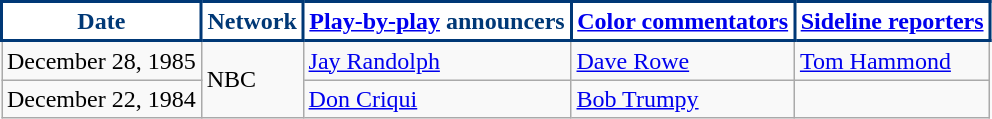<table class="wikitable">
<tr>
<th style="background:#FFFFFF; color:#003876; border: 2px solid #003876;">Date</th>
<th style="background:#FFFFFF; color:#003876; border: 2px solid #003876;">Network</th>
<th style="background:#FFFFFF; color:#003876; border: 2px solid #003876;"><a href='#'>Play-by-play</a> announcers</th>
<th style="background:#FFFFFF; color:#003876; border: 2px solid #003876;"><a href='#'>Color commentators</a></th>
<th style="background:#FFFFFF; color:#003876; border: 2px solid #003876;"><a href='#'>Sideline reporters</a></th>
</tr>
<tr>
<td>December 28, 1985</td>
<td rowspan=2>NBC</td>
<td><a href='#'>Jay Randolph</a></td>
<td><a href='#'>Dave Rowe</a></td>
<td><a href='#'>Tom Hammond</a></td>
</tr>
<tr>
<td>December 22, 1984</td>
<td><a href='#'>Don Criqui</a></td>
<td><a href='#'>Bob Trumpy</a></td>
</tr>
</table>
